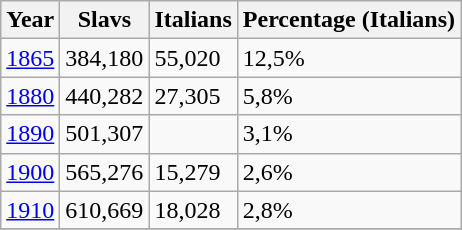<table class="wikitable">
<tr>
<th>Year</th>
<th>Slavs</th>
<th>Italians</th>
<th>Percentage (Italians)</th>
</tr>
<tr>
<td><a href='#'>1865</a></td>
<td>384,180</td>
<td>55,020</td>
<td>12,5%</td>
</tr>
<tr>
<td><a href='#'>1880</a></td>
<td>440,282</td>
<td>27,305</td>
<td>5,8%</td>
</tr>
<tr>
<td><a href='#'>1890</a></td>
<td>501,307</td>
<td></td>
<td>3,1%</td>
</tr>
<tr>
<td><a href='#'>1900</a></td>
<td>565,276</td>
<td>15,279</td>
<td>2,6%</td>
</tr>
<tr>
<td><a href='#'>1910</a></td>
<td>610,669</td>
<td>18,028</td>
<td>2,8%</td>
</tr>
<tr>
</tr>
</table>
